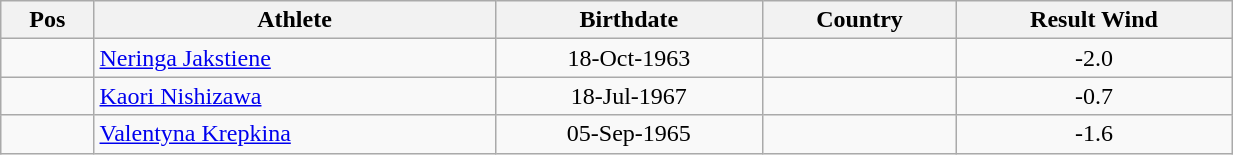<table class="wikitable"  style="text-align:center; width:65%;">
<tr>
<th>Pos</th>
<th>Athlete</th>
<th>Birthdate</th>
<th>Country</th>
<th>Result Wind</th>
</tr>
<tr>
<td align=center></td>
<td align=left><a href='#'>Neringa Jakstiene</a></td>
<td>18-Oct-1963</td>
<td align=left></td>
<td> -2.0</td>
</tr>
<tr>
<td align=center></td>
<td align=left><a href='#'>Kaori Nishizawa</a></td>
<td>18-Jul-1967</td>
<td align=left></td>
<td> -0.7</td>
</tr>
<tr>
<td align=center></td>
<td align=left><a href='#'>Valentyna Krepkina</a></td>
<td>05-Sep-1965</td>
<td align=left></td>
<td> -1.6</td>
</tr>
</table>
